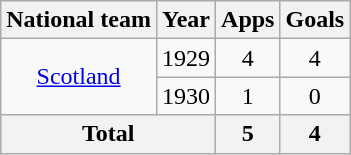<table class="wikitable" style="text-align:center">
<tr>
<th>National team</th>
<th>Year</th>
<th>Apps</th>
<th>Goals</th>
</tr>
<tr>
<td rowspan="2"><a href='#'>Scotland</a></td>
<td>1929</td>
<td>4</td>
<td>4</td>
</tr>
<tr>
<td>1930</td>
<td>1</td>
<td>0</td>
</tr>
<tr>
<th colspan="2">Total</th>
<th>5</th>
<th>4</th>
</tr>
</table>
